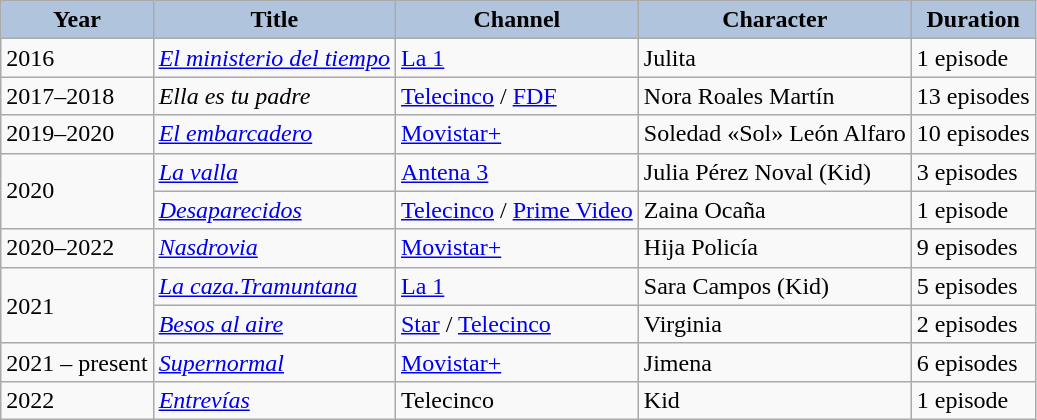<table class="wikitable">
<tr>
<th style="background: #B0C4DE;">Year</th>
<th style="background: #B0C4DE;">Title</th>
<th style="background: #B0C4DE;">Channel</th>
<th style="background: #B0C4DE;">Character</th>
<th style="background: #B0C4DE;">Duration</th>
</tr>
<tr>
<td>2016</td>
<td><em><a href='#'>El ministerio del tiempo</a></em></td>
<td><a href='#'>La 1</a></td>
<td>Julita</td>
<td>1 episode</td>
</tr>
<tr>
<td>2017–2018</td>
<td><em>Ella es tu padre</em></td>
<td><a href='#'>Telecinco</a> / <a href='#'>FDF</a></td>
<td>Nora Roales Martín</td>
<td>13 episodes</td>
</tr>
<tr>
<td>2019–2020</td>
<td><em><a href='#'>El embarcadero</a></em></td>
<td><a href='#'>Movistar+</a></td>
<td>Soledad «Sol» León Alfaro</td>
<td>10 episodes</td>
</tr>
<tr>
<td rowspan="2">2020</td>
<td><em><a href='#'>La valla</a></em></td>
<td><a href='#'>Antena 3</a></td>
<td>Julia Pérez Noval (Kid)</td>
<td>3 episodes</td>
</tr>
<tr>
<td><em><a href='#'>Desaparecidos</a></em></td>
<td><a href='#'>Telecinco</a> / <a href='#'>Prime Video</a></td>
<td>Zaina Ocaña</td>
<td>1 episode</td>
</tr>
<tr>
<td>2020–2022</td>
<td><em><a href='#'>Nasdrovia</a></em></td>
<td><a href='#'>Movistar+</a></td>
<td>Hija Policía</td>
<td>9 episodes</td>
</tr>
<tr>
<td rowspan="2">2021</td>
<td><em><a href='#'>La caza.Tramuntana</a></em></td>
<td><a href='#'>La 1</a></td>
<td>Sara Campos (Kid)</td>
<td>5 episodes</td>
</tr>
<tr>
<td><em><a href='#'>Besos al aire</a></em></td>
<td><a href='#'>Star</a> / <a href='#'>Telecinco</a></td>
<td>Virginia</td>
<td>2 episodes</td>
</tr>
<tr>
<td>2021 – present</td>
<td><em><a href='#'>Supernormal</a></em></td>
<td><a href='#'>Movistar+</a></td>
<td>Jimena</td>
<td>6 episodes</td>
</tr>
<tr>
<td>2022</td>
<td><em><a href='#'>Entrevías</a></em></td>
<td>Telecinco</td>
<td>Kid</td>
<td>1 episode</td>
</tr>
</table>
